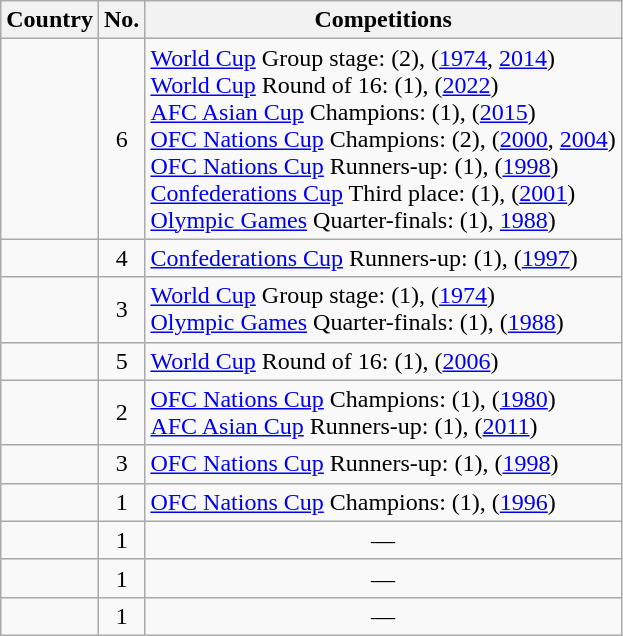<table class="wikitable sortable" style="text-align:center;">
<tr>
<th>Country</th>
<th>No.</th>
<th>Competitions</th>
</tr>
<tr>
<td style ="text-align: left;"></td>
<td>6</td>
<td style ="text-align: left;"><a href='#'>World Cup</a> Group stage: (2), (<a href='#'>1974</a>, <a href='#'>2014</a>) <br><a href='#'>World Cup</a> Round of 16: (1), (<a href='#'>2022</a>) <br> <a href='#'>AFC Asian Cup</a> Champions: (1), (<a href='#'>2015</a>) <br> <a href='#'>OFC Nations Cup</a> Champions: (2), (<a href='#'>2000</a>, <a href='#'>2004</a>) <br> <a href='#'>OFC Nations Cup</a> Runners-up: (1), (<a href='#'>1998</a>) <br> <a href='#'>Confederations Cup</a> Third place: (1), (<a href='#'>2001</a>) <br> <a href='#'>Olympic Games</a> Quarter-finals: (1), <a href='#'>1988</a>)</td>
</tr>
<tr>
<td style ="text-align: left;"></td>
<td>4</td>
<td style ="text-align: left;"><a href='#'>Confederations Cup</a> Runners-up: (1), (<a href='#'>1997</a>)</td>
</tr>
<tr>
<td style ="text-align: left;"></td>
<td>3</td>
<td style ="text-align: left;"><a href='#'>World Cup</a> Group stage: (1), (<a href='#'>1974</a>) <br> <a href='#'>Olympic Games</a> Quarter-finals: (1), (<a href='#'>1988</a>)</td>
</tr>
<tr>
<td style ="text-align: left;"></td>
<td>5</td>
<td style ="text-align: left;"><a href='#'>World Cup</a> Round of 16: (1), (<a href='#'>2006</a>)</td>
</tr>
<tr>
<td style ="text-align: left;"></td>
<td>2</td>
<td style ="text-align: left;"><a href='#'>OFC Nations Cup</a> Champions: (1), (<a href='#'>1980</a>) <br> <a href='#'>AFC Asian Cup</a> Runners-up: (1), (<a href='#'>2011</a>)</td>
</tr>
<tr>
<td style ="text-align: left;"></td>
<td>3</td>
<td style ="text-align: left;"><a href='#'>OFC Nations Cup</a> Runners-up: (1), (<a href='#'>1998</a>)</td>
</tr>
<tr>
<td style ="text-align: left;"></td>
<td>1</td>
<td style ="text-align: left;"><a href='#'>OFC Nations Cup</a> Champions: (1), (<a href='#'>1996</a>)</td>
</tr>
<tr>
<td style ="text-align: left;"></td>
<td>1</td>
<td>—</td>
</tr>
<tr>
<td style ="text-align: left;"></td>
<td>1</td>
<td>—</td>
</tr>
<tr>
<td style ="text-align: left;"></td>
<td>1</td>
<td>—</td>
</tr>
</table>
